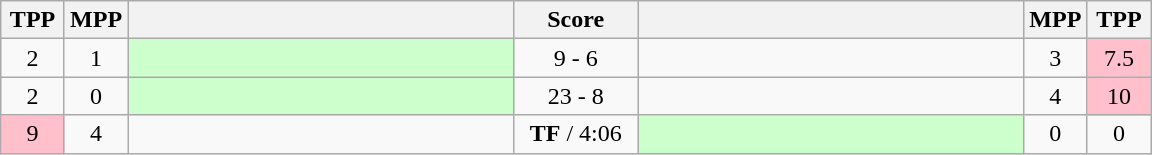<table class="wikitable" style="text-align: center;" |>
<tr>
<th width="35">TPP</th>
<th width="35">MPP</th>
<th width="250"></th>
<th width="75">Score</th>
<th width="250"></th>
<th width="35">MPP</th>
<th width="35">TPP</th>
</tr>
<tr>
<td>2</td>
<td>1</td>
<td style="text-align:left;" bgcolor="ccffcc"><strong></strong></td>
<td>9 - 6</td>
<td style="text-align:left;"></td>
<td>3</td>
<td bgcolor=pink>7.5</td>
</tr>
<tr>
<td>2</td>
<td>0</td>
<td style="text-align:left;" bgcolor="ccffcc"><strong></strong></td>
<td>23 - 8</td>
<td style="text-align:left;"></td>
<td>4</td>
<td bgcolor=pink>10</td>
</tr>
<tr>
<td bgcolor=pink>9</td>
<td>4</td>
<td style="text-align:left;"></td>
<td><strong>TF</strong> / 4:06</td>
<td style="text-align:left;" bgcolor="ccffcc"><strong></strong></td>
<td>0</td>
<td>0</td>
</tr>
</table>
